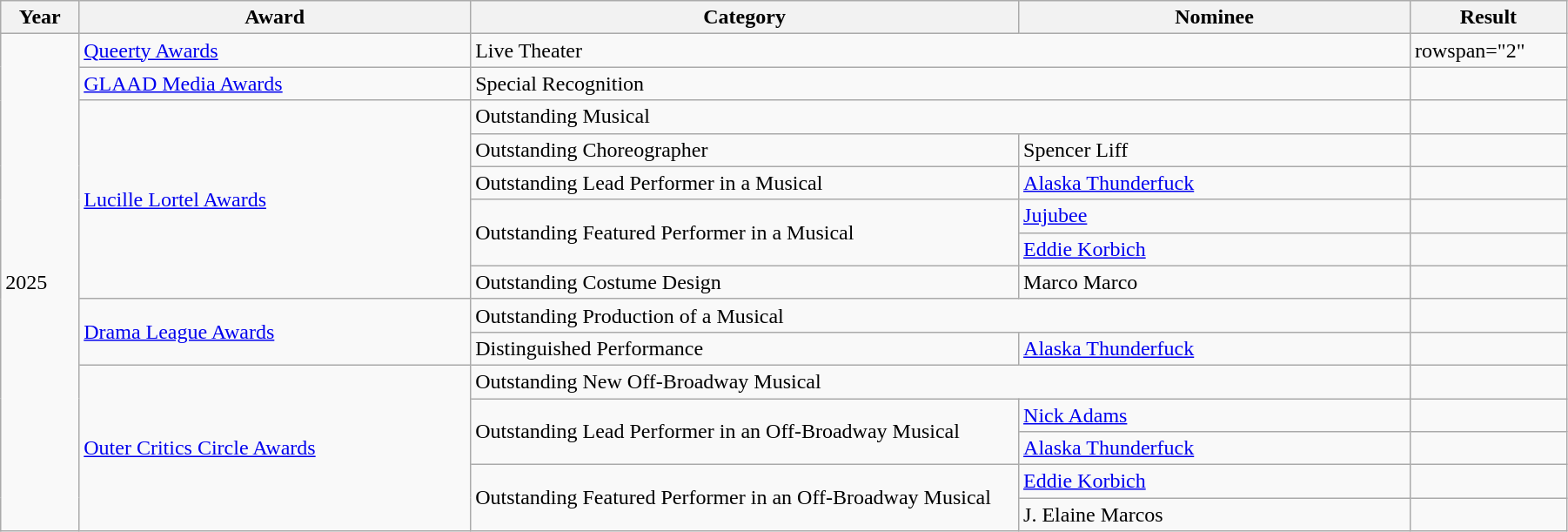<table class="wikitable" width="95%">
<tr>
<th width="5%">Year</th>
<th width="25%">Award</th>
<th width="35%">Category</th>
<th width="25%">Nominee</th>
<th width="10%">Result</th>
</tr>
<tr>
<td rowspan="15">2025</td>
<td><a href='#'>Queerty Awards</a></td>
<td colspan="2">Live Theater</td>
<td>rowspan="2"</td>
</tr>
<tr>
<td><a href='#'>GLAAD Media Awards</a></td>
<td colspan="2">Special Recognition</td>
</tr>
<tr>
<td rowspan="6"><a href='#'>Lucille Lortel Awards</a></td>
<td colspan="2">Outstanding Musical</td>
<td></td>
</tr>
<tr>
<td>Outstanding Choreographer</td>
<td>Spencer Liff</td>
<td></td>
</tr>
<tr>
<td>Outstanding Lead Performer in a Musical</td>
<td><a href='#'>Alaska Thunderfuck</a></td>
<td></td>
</tr>
<tr>
<td rowspan="2">Outstanding Featured Performer in a Musical</td>
<td><a href='#'>Jujubee</a></td>
<td></td>
</tr>
<tr>
<td><a href='#'>Eddie Korbich</a></td>
<td></td>
</tr>
<tr>
<td>Outstanding Costume Design</td>
<td>Marco Marco</td>
<td></td>
</tr>
<tr>
<td rowspan="2"><a href='#'>Drama League Awards</a></td>
<td colspan="2">Outstanding Production of a Musical</td>
<td></td>
</tr>
<tr>
<td>Distinguished Performance</td>
<td><a href='#'>Alaska Thunderfuck</a></td>
<td></td>
</tr>
<tr>
<td rowspan="5"><a href='#'>Outer Critics Circle Awards</a></td>
<td colspan="2">Outstanding New Off-Broadway Musical</td>
<td></td>
</tr>
<tr>
<td rowspan="2">Outstanding Lead Performer in an Off-Broadway Musical</td>
<td><a href='#'>Nick Adams</a></td>
<td></td>
</tr>
<tr>
<td><a href='#'>Alaska Thunderfuck</a></td>
<td></td>
</tr>
<tr>
<td rowspan="2">Outstanding Featured Performer in an Off-Broadway Musical</td>
<td><a href='#'>Eddie Korbich</a></td>
<td></td>
</tr>
<tr>
<td>J. Elaine Marcos</td>
<td></td>
</tr>
</table>
